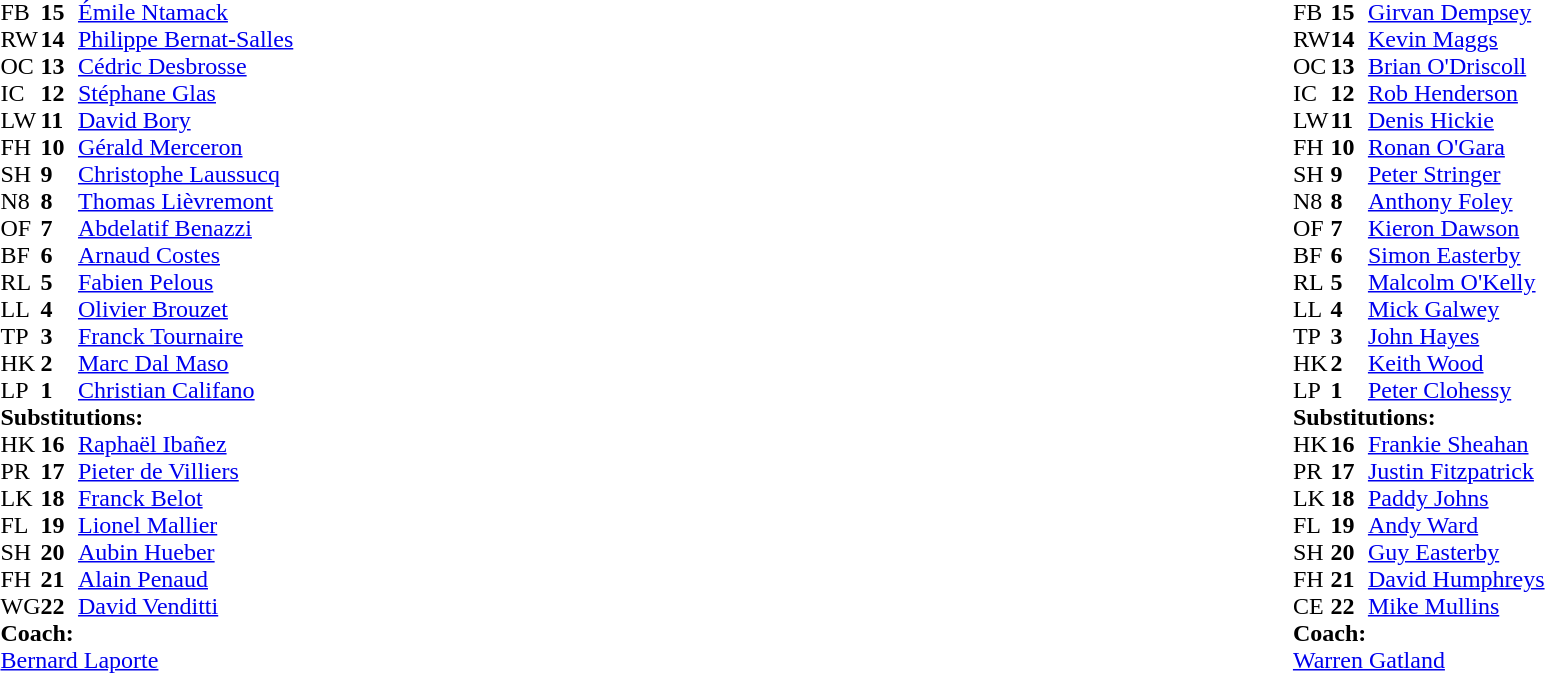<table width="100%">
<tr>
<td style="vertical-align:top" width="50%"><br><table cellspacing="0" cellpadding="0">
<tr>
<th width="25"></th>
<th width="25"></th>
</tr>
<tr>
<td>FB</td>
<td><strong>15</strong></td>
<td><a href='#'>Émile Ntamack</a></td>
</tr>
<tr>
<td>RW</td>
<td><strong>14</strong></td>
<td><a href='#'>Philippe Bernat-Salles</a></td>
</tr>
<tr>
<td>OC</td>
<td><strong>13</strong></td>
<td><a href='#'>Cédric Desbrosse</a></td>
</tr>
<tr>
<td>IC</td>
<td><strong>12</strong></td>
<td><a href='#'>Stéphane Glas</a></td>
</tr>
<tr>
<td>LW</td>
<td><strong>11</strong></td>
<td><a href='#'>David Bory</a></td>
</tr>
<tr>
<td>FH</td>
<td><strong>10</strong></td>
<td><a href='#'>Gérald Merceron</a></td>
</tr>
<tr>
<td>SH</td>
<td><strong>9</strong></td>
<td><a href='#'>Christophe Laussucq</a></td>
</tr>
<tr>
<td>N8</td>
<td><strong>8</strong></td>
<td><a href='#'>Thomas Lièvremont</a></td>
</tr>
<tr>
<td>OF</td>
<td><strong>7</strong></td>
<td><a href='#'>Abdelatif Benazzi</a></td>
<td></td>
<td></td>
<td></td>
</tr>
<tr>
<td>BF</td>
<td><strong>6</strong></td>
<td><a href='#'>Arnaud Costes</a></td>
<td></td>
<td></td>
<td></td>
</tr>
<tr>
<td>RL</td>
<td><strong>5</strong></td>
<td><a href='#'>Fabien Pelous</a></td>
</tr>
<tr>
<td>LL</td>
<td><strong>4</strong></td>
<td><a href='#'>Olivier Brouzet</a></td>
<td></td>
<td></td>
</tr>
<tr>
<td>TP</td>
<td><strong>3</strong></td>
<td><a href='#'>Franck Tournaire</a></td>
<td></td>
<td></td>
</tr>
<tr>
<td>HK</td>
<td><strong>2</strong></td>
<td><a href='#'>Marc Dal Maso</a></td>
<td></td>
<td></td>
</tr>
<tr>
<td>LP</td>
<td><strong>1</strong></td>
<td><a href='#'>Christian Califano</a></td>
</tr>
<tr>
<td colspan="3"><strong>Substitutions:</strong></td>
</tr>
<tr>
<td>HK</td>
<td><strong>16</strong></td>
<td><a href='#'>Raphaël Ibañez</a></td>
<td></td>
<td></td>
</tr>
<tr>
<td>PR</td>
<td><strong>17</strong></td>
<td><a href='#'>Pieter de Villiers</a></td>
<td></td>
<td></td>
</tr>
<tr>
<td>LK</td>
<td><strong>18</strong></td>
<td><a href='#'>Franck Belot</a></td>
<td></td>
<td></td>
</tr>
<tr>
<td>FL</td>
<td><strong>19</strong></td>
<td><a href='#'>Lionel Mallier</a></td>
<td></td>
<td></td>
</tr>
<tr>
<td>SH</td>
<td><strong>20</strong></td>
<td><a href='#'>Aubin Hueber</a></td>
</tr>
<tr>
<td>FH</td>
<td><strong>21</strong></td>
<td><a href='#'>Alain Penaud</a></td>
</tr>
<tr>
<td>WG</td>
<td><strong>22</strong></td>
<td><a href='#'>David Venditti</a></td>
</tr>
<tr>
<td colspan="3"><strong>Coach:</strong></td>
</tr>
<tr>
<td colspan="3"><a href='#'>Bernard Laporte</a></td>
</tr>
</table>
</td>
<td style="vertical-align:top"></td>
<td style="vertical-align:top" width="50%"><br><table cellspacing="0" cellpadding="0" align="center">
<tr>
<th width="25"></th>
<th width="25"></th>
</tr>
<tr>
<td>FB</td>
<td><strong>15</strong></td>
<td><a href='#'>Girvan Dempsey</a></td>
</tr>
<tr>
<td>RW</td>
<td><strong>14</strong></td>
<td><a href='#'>Kevin Maggs</a></td>
</tr>
<tr>
<td>OC</td>
<td><strong>13</strong></td>
<td><a href='#'>Brian O'Driscoll</a></td>
</tr>
<tr>
<td>IC</td>
<td><strong>12</strong></td>
<td><a href='#'>Rob Henderson</a></td>
</tr>
<tr>
<td>LW</td>
<td><strong>11</strong></td>
<td><a href='#'>Denis Hickie</a></td>
<td></td>
<td colspan="2"></td>
</tr>
<tr>
<td>FH</td>
<td><strong>10</strong></td>
<td><a href='#'>Ronan O'Gara</a></td>
<td></td>
<td></td>
<td></td>
<td></td>
</tr>
<tr>
<td>SH</td>
<td><strong>9</strong></td>
<td><a href='#'>Peter Stringer</a></td>
</tr>
<tr>
<td>N8</td>
<td><strong>8</strong></td>
<td><a href='#'>Anthony Foley</a></td>
</tr>
<tr>
<td>OF</td>
<td><strong>7</strong></td>
<td><a href='#'>Kieron Dawson</a></td>
<td></td>
<td></td>
</tr>
<tr>
<td>BF</td>
<td><strong>6</strong></td>
<td><a href='#'>Simon Easterby</a></td>
</tr>
<tr>
<td>RL</td>
<td><strong>5</strong></td>
<td><a href='#'>Malcolm O'Kelly</a></td>
</tr>
<tr>
<td>LL</td>
<td><strong>4</strong></td>
<td><a href='#'>Mick Galwey</a></td>
<td></td>
<td></td>
</tr>
<tr>
<td>TP</td>
<td><strong>3</strong></td>
<td><a href='#'>John Hayes</a></td>
</tr>
<tr>
<td>HK</td>
<td><strong>2</strong></td>
<td><a href='#'>Keith Wood</a></td>
</tr>
<tr>
<td>LP</td>
<td><strong>1</strong></td>
<td><a href='#'>Peter Clohessy</a></td>
</tr>
<tr>
<td colspan="3"><strong>Substitutions:</strong></td>
</tr>
<tr>
<td>HK</td>
<td><strong>16</strong></td>
<td><a href='#'>Frankie Sheahan</a></td>
</tr>
<tr>
<td>PR</td>
<td><strong>17</strong></td>
<td><a href='#'>Justin Fitzpatrick</a></td>
</tr>
<tr>
<td>LK</td>
<td><strong>18</strong></td>
<td><a href='#'>Paddy Johns</a></td>
<td></td>
<td></td>
</tr>
<tr>
<td>FL</td>
<td><strong>19</strong></td>
<td><a href='#'>Andy Ward</a></td>
<td></td>
<td></td>
</tr>
<tr>
<td>SH</td>
<td><strong>20</strong></td>
<td><a href='#'>Guy Easterby</a></td>
</tr>
<tr>
<td>FH</td>
<td><strong>21</strong></td>
<td><a href='#'>David Humphreys</a></td>
<td></td>
<td></td>
<td></td>
<td></td>
</tr>
<tr>
<td>CE</td>
<td><strong>22</strong></td>
<td><a href='#'>Mike Mullins</a></td>
</tr>
<tr>
<td colspan="3"><strong>Coach:</strong></td>
</tr>
<tr>
<td colspan="3"><a href='#'>Warren Gatland</a></td>
</tr>
</table>
</td>
</tr>
</table>
